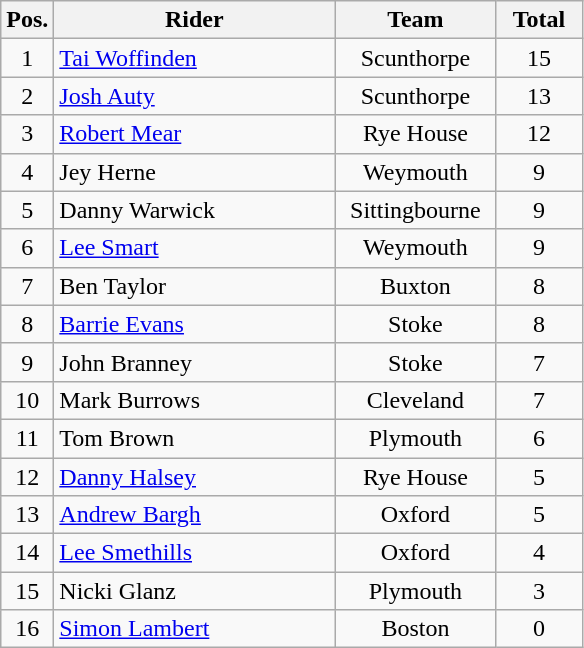<table class=wikitable>
<tr>
<th width=25px>Pos.</th>
<th width=180px>Rider</th>
<th width=100px>Team</th>
<th width=50px>Total</th>
</tr>
<tr align=center >
<td>1</td>
<td align=left><a href='#'>Tai Woffinden</a></td>
<td>Scunthorpe</td>
<td>15</td>
</tr>
<tr align=center>
<td>2</td>
<td align=left><a href='#'>Josh Auty</a></td>
<td>Scunthorpe</td>
<td>13</td>
</tr>
<tr align=center>
<td>3</td>
<td align=left><a href='#'>Robert Mear</a></td>
<td>Rye House</td>
<td>12</td>
</tr>
<tr align=center>
<td>4</td>
<td align=left>Jey Herne</td>
<td>Weymouth</td>
<td>9</td>
</tr>
<tr align=center>
<td>5</td>
<td align=left>Danny Warwick</td>
<td>Sittingbourne</td>
<td>9</td>
</tr>
<tr align=center>
<td>6</td>
<td align=left><a href='#'>Lee Smart</a></td>
<td>Weymouth</td>
<td>9</td>
</tr>
<tr align=center>
<td>7</td>
<td align=left>Ben Taylor</td>
<td>Buxton</td>
<td>8</td>
</tr>
<tr align=center>
<td>8</td>
<td align=left><a href='#'>Barrie Evans</a></td>
<td>Stoke</td>
<td>8</td>
</tr>
<tr align=center>
<td>9</td>
<td align=left>John Branney</td>
<td>Stoke</td>
<td>7</td>
</tr>
<tr align=center>
<td>10</td>
<td align=left>Mark Burrows</td>
<td>Cleveland</td>
<td>7</td>
</tr>
<tr align=center>
<td>11</td>
<td align=left>Tom Brown</td>
<td>Plymouth</td>
<td>6</td>
</tr>
<tr align=center>
<td>12</td>
<td align=left><a href='#'>Danny Halsey</a></td>
<td>Rye House</td>
<td>5</td>
</tr>
<tr align=center>
<td>13</td>
<td align=left><a href='#'>Andrew Bargh</a></td>
<td>Oxford</td>
<td>5</td>
</tr>
<tr align=center>
<td>14</td>
<td align=left><a href='#'>Lee Smethills</a></td>
<td>Oxford</td>
<td>4</td>
</tr>
<tr align=center>
<td>15</td>
<td align=left>Nicki Glanz</td>
<td>Plymouth</td>
<td>3</td>
</tr>
<tr align=center>
<td>16</td>
<td align=left><a href='#'>Simon Lambert</a></td>
<td>Boston</td>
<td>0</td>
</tr>
</table>
